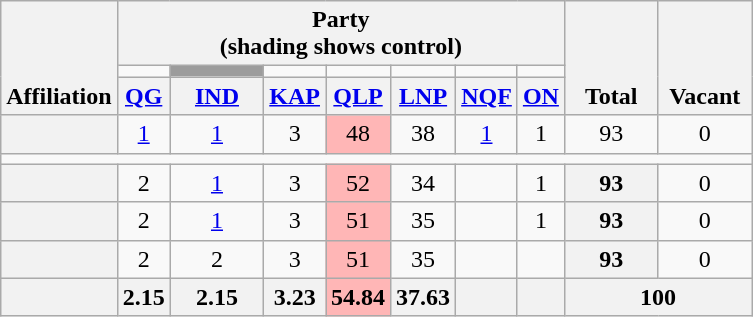<table class="wikitable" style="text-align:center">
<tr style="vertical-align:bottom;">
<th rowspan="3">Affiliation</th>
<th colspan="7">Party <div>(shading shows control)</div></th>
<th rowspan="3" style="width: 55px">Total</th>
<th rowspan="3" style="width: 55px">Vacant</th>
</tr>
<tr style="height:5px">
<td bgcolor=></td>
<td bgcolor=#9C9C9C style="width: 55px"></td>
<td bgcolor=></td>
<td bgcolor=></td>
<td bgcolor=></td>
<td bgcolor=></td>
<td bgcolor=></td>
</tr>
<tr>
<th><a href='#'>QG</a></th>
<th><a href='#'>IND</a></th>
<th><a href='#'>KAP</a></th>
<th><a href='#'>QLP</a></th>
<th><a href='#'>LNP</a></th>
<th><a href='#'>NQF</a></th>
<th><a href='#'>ON</a></th>
</tr>
<tr>
<th></th>
<td><a href='#'>1</a></td>
<td><a href='#'>1</a></td>
<td>3</td>
<td style="background-color:#FFB6B6">48</td>
<td>38</td>
<td><a href='#'>1</a></td>
<td>1</td>
<td>93</td>
<td>0</td>
</tr>
<tr>
<td colspan="11"></td>
</tr>
<tr>
<th></th>
<td>2</td>
<td><a href='#'>1</a></td>
<td>3</td>
<td style="background-color:#FFB6B6">52</td>
<td>34</td>
<td></td>
<td>1</td>
<th>93</th>
<td>0</td>
</tr>
<tr>
<th></th>
<td>2</td>
<td><a href='#'>1</a></td>
<td>3</td>
<td style="background-color:#FFB6B6">51</td>
<td>35</td>
<td></td>
<td>1</td>
<th>93</th>
<td>0</td>
</tr>
<tr>
<th></th>
<td>2</td>
<td>2</td>
<td>3</td>
<td style="background-color:#FFB6B6">51</td>
<td>35</td>
<td></td>
<td></td>
<th>93</th>
<td>0</td>
</tr>
<tr>
<th></th>
<th>2.15</th>
<th>2.15</th>
<th>3.23</th>
<th style="background-color:#FFB6B6">54.84</th>
<th>37.63</th>
<th></th>
<th></th>
<th colspan="2">100</th>
</tr>
</table>
